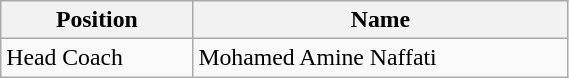<table class="wikitable" style="font-size:99%; text-align:left;" width="30%">
<tr>
<th>Position</th>
<th>Name</th>
</tr>
<tr>
<td>Head Coach</td>
<td> Mohamed Amine Naffati</td>
</tr>
</table>
